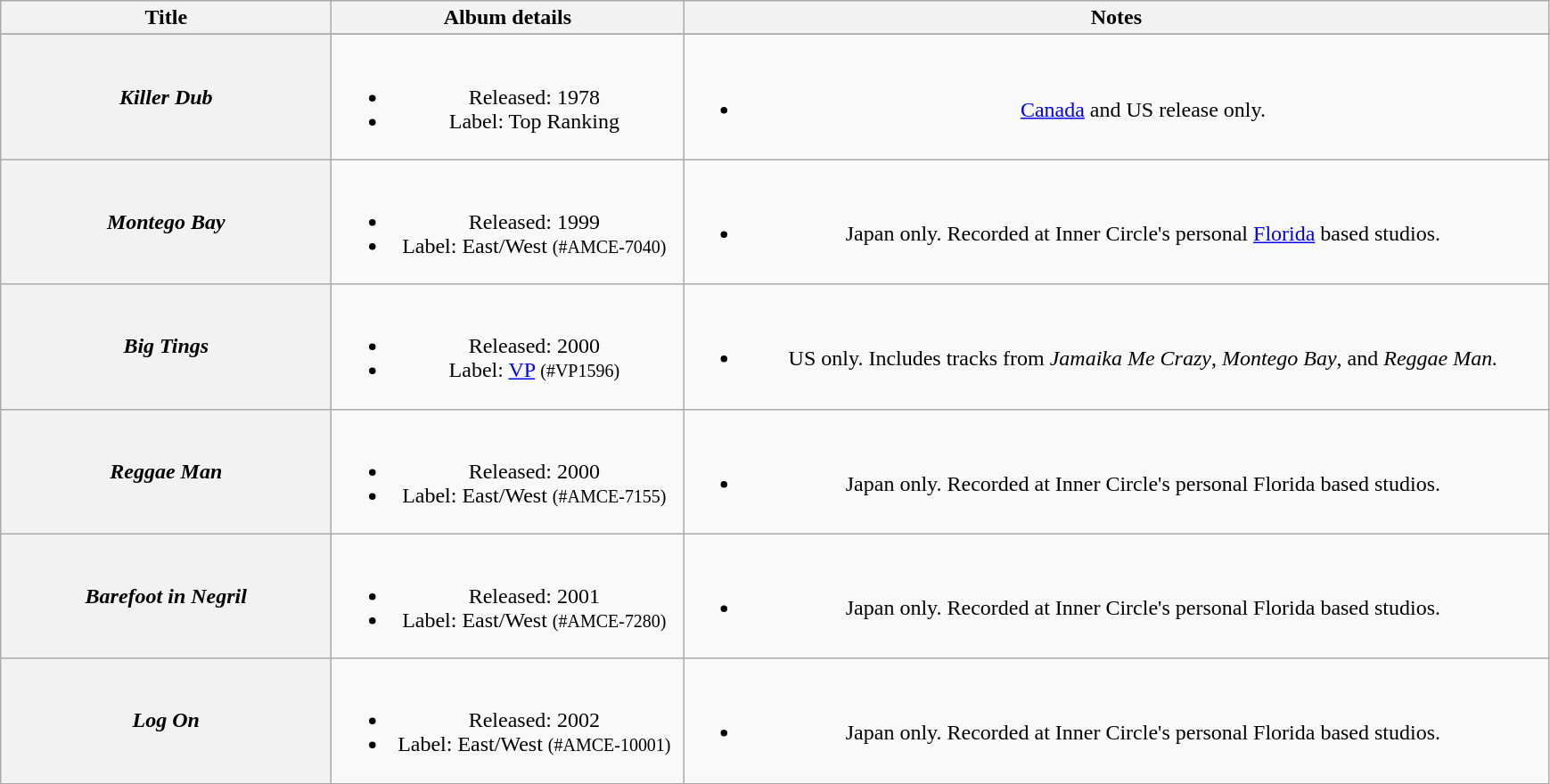<table class="wikitable plainrowheaders" style="text-align:center;">
<tr>
<th style="width:15em;">Title</th>
<th style="width:16em;">Album details</th>
<th style="width:40em;">Notes</th>
</tr>
<tr>
</tr>
<tr>
<th scope="row"><em>Killer Dub</em></th>
<td><br><ul><li>Released: 1978</li><li>Label: Top Ranking</li></ul></td>
<td><br><ul><li><a href='#'>Canada</a> and US release only.</li></ul></td>
</tr>
<tr>
<th scope="row"><em>Montego Bay</em></th>
<td><br><ul><li>Released: 1999</li><li>Label: East/West <small>(#AMCE-7040)</small></li></ul></td>
<td><br><ul><li>Japan only. Recorded at Inner Circle's personal <a href='#'>Florida</a> based studios.</li></ul></td>
</tr>
<tr>
<th scope="row"><em>Big Tings</em></th>
<td><br><ul><li>Released: 2000</li><li>Label: <a href='#'>VP</a> <small>(#VP1596)</small></li></ul></td>
<td><br><ul><li>US only. Includes tracks from <em>Jamaika Me Crazy</em>, <em>Montego Bay</em>, and <em>Reggae Man.</em></li></ul></td>
</tr>
<tr>
<th scope="row"><em>Reggae Man</em></th>
<td><br><ul><li>Released: 2000</li><li>Label: East/West <small>(#AMCE-7155)</small></li></ul></td>
<td><br><ul><li>Japan only. Recorded at Inner Circle's personal Florida based studios.</li></ul></td>
</tr>
<tr>
<th scope="row"><em>Barefoot in Negril</em></th>
<td><br><ul><li>Released: 2001</li><li>Label: East/West <small>(#AMCE-7280)</small></li></ul></td>
<td><br><ul><li>Japan only. Recorded at Inner Circle's personal Florida based studios.</li></ul></td>
</tr>
<tr>
<th scope="row"><em>Log On</em></th>
<td><br><ul><li>Released: 2002</li><li>Label: East/West <small>(#AMCE-10001)</small></li></ul></td>
<td><br><ul><li>Japan only. Recorded at Inner Circle's personal Florida based studios.</li></ul></td>
</tr>
</table>
